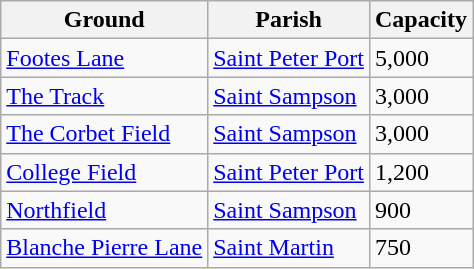<table class="wikitable">
<tr>
<th>Ground</th>
<th>Parish</th>
<th>Capacity</th>
</tr>
<tr>
<td><a href='#'>Footes Lane</a></td>
<td><a href='#'>Saint Peter Port</a></td>
<td>5,000</td>
</tr>
<tr>
<td><a href='#'>The Track</a></td>
<td><a href='#'>Saint Sampson</a></td>
<td>3,000</td>
</tr>
<tr>
<td><a href='#'>The Corbet Field</a></td>
<td><a href='#'>Saint Sampson</a></td>
<td>3,000</td>
</tr>
<tr>
<td><a href='#'>College Field</a></td>
<td><a href='#'>Saint Peter Port</a></td>
<td>1,200</td>
</tr>
<tr>
<td><a href='#'>Northfield</a></td>
<td><a href='#'>Saint Sampson</a></td>
<td>900</td>
</tr>
<tr>
<td><a href='#'>Blanche Pierre Lane</a></td>
<td><a href='#'>Saint Martin</a></td>
<td>750</td>
</tr>
</table>
